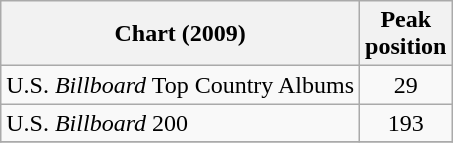<table class="wikitable">
<tr>
<th>Chart (2009)</th>
<th>Peak<br>position</th>
</tr>
<tr>
<td>U.S. <em>Billboard</em> Top Country Albums</td>
<td align="center">29</td>
</tr>
<tr>
<td>U.S. <em>Billboard</em> 200</td>
<td align="center">193</td>
</tr>
<tr>
</tr>
</table>
